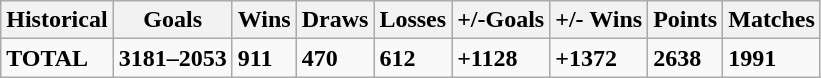<table class="wikitable">
<tr>
<th>Historical</th>
<th>Goals</th>
<th>Wins</th>
<th>Draws</th>
<th>Losses</th>
<th>+/-Goals</th>
<th>+/- Wins</th>
<th>Points</th>
<th>Matches</th>
</tr>
<tr>
<td><strong>TOTAL</strong></td>
<td><strong>3181–2053</strong></td>
<td><strong>911</strong></td>
<td><strong>470</strong></td>
<td><strong>612</strong></td>
<td><strong>+1128</strong></td>
<td><strong>+1372</strong></td>
<td><strong>2638</strong></td>
<td><strong>1991</strong></td>
</tr>
</table>
